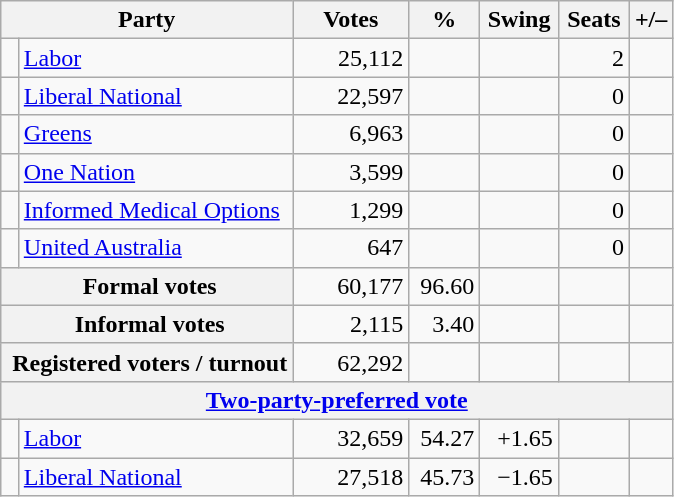<table class="wikitable" style="text-align:right;  margin-bottom:0">
<tr>
<th style="width:10px" colspan=3>Party</th>
<th style="width:70px;">Votes</th>
<th style="width:40px;">%</th>
<th style="width:45px;">Swing</th>
<th style="width:40px;">Seats</th>
<th>+/–</th>
</tr>
<tr>
<td> </td>
<td style="text-align:left;" colspan="2"><a href='#'>Labor</a></td>
<td>25,112</td>
<td></td>
<td></td>
<td>2</td>
<td></td>
</tr>
<tr>
<td> </td>
<td style="text-align:left;" colspan="2"><a href='#'>Liberal National</a></td>
<td>22,597</td>
<td></td>
<td></td>
<td>0</td>
<td></td>
</tr>
<tr>
<td> </td>
<td style="text-align:left;" colspan="2"><a href='#'>Greens</a></td>
<td>6,963</td>
<td></td>
<td></td>
<td>0</td>
<td></td>
</tr>
<tr>
<td> </td>
<td style="text-align:left;" colspan="2"><a href='#'>One Nation</a></td>
<td>3,599</td>
<td></td>
<td></td>
<td>0</td>
<td></td>
</tr>
<tr>
<td> </td>
<td style="text-align:left;" colspan="2"><a href='#'>Informed Medical Options</a></td>
<td>1,299</td>
<td></td>
<td></td>
<td>0</td>
<td></td>
</tr>
<tr>
<td> </td>
<td colspan="2" style="text-align:left;"><a href='#'>United Australia</a></td>
<td>647</td>
<td></td>
<td></td>
<td>0</td>
<td></td>
</tr>
<tr>
<th colspan="3" rowspan="1"> Formal votes</th>
<td>60,177</td>
<td>96.60</td>
<td></td>
<td></td>
<td></td>
</tr>
<tr>
<th colspan="3" rowspan="1"> Informal votes</th>
<td>2,115</td>
<td>3.40</td>
<td></td>
<td></td>
<td></td>
</tr>
<tr>
<th colspan="3" rowspan="1"> Registered voters / turnout</th>
<td>62,292</td>
<td></td>
<td></td>
<td></td>
<td></td>
</tr>
<tr>
<th colspan="8"><a href='#'>Two-party-preferred vote</a></th>
</tr>
<tr>
<td></td>
<td style="text-align:left;" colspan="2"><a href='#'>Labor</a></td>
<td>32,659</td>
<td>54.27</td>
<td>+1.65</td>
<td></td>
<td></td>
</tr>
<tr>
<td></td>
<td style="text-align:left;" colspan="2"><a href='#'>Liberal National</a></td>
<td>27,518</td>
<td>45.73</td>
<td>−1.65</td>
<td></td>
<td></td>
</tr>
</table>
